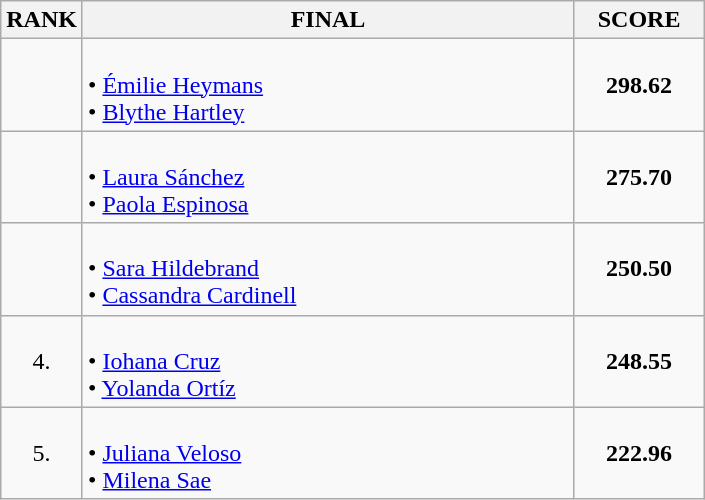<table class="wikitable">
<tr>
<th>RANK</th>
<th style="width: 20em">FINAL</th>
<th style="width: 5em">SCORE</th>
</tr>
<tr>
<td align="center"></td>
<td><strong></strong><br>• <a href='#'>Émilie Heymans</a><br>• <a href='#'>Blythe Hartley</a></td>
<td align="center"><strong>298.62</strong></td>
</tr>
<tr>
<td align="center"></td>
<td><strong></strong><br>• <a href='#'>Laura Sánchez</a><br>• <a href='#'>Paola Espinosa</a></td>
<td align="center"><strong>275.70</strong></td>
</tr>
<tr>
<td align="center"></td>
<td><strong></strong><br>• <a href='#'>Sara Hildebrand</a><br>• <a href='#'>Cassandra Cardinell</a></td>
<td align="center"><strong>250.50</strong></td>
</tr>
<tr>
<td align="center">4.</td>
<td><strong></strong><br>• <a href='#'>Iohana Cruz</a><br>• <a href='#'>Yolanda Ortíz</a></td>
<td align="center"><strong>248.55</strong></td>
</tr>
<tr>
<td align="center">5.</td>
<td><strong></strong><br>• <a href='#'>Juliana Veloso</a><br>• <a href='#'>Milena Sae</a></td>
<td align="center"><strong>222.96</strong></td>
</tr>
</table>
